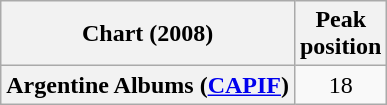<table class="wikitable sortable plainrowheaders" style="text-align:center">
<tr>
<th scope="col">Chart (2008)</th>
<th scope="col">Peak<br> position</th>
</tr>
<tr>
<th scope="row">Argentine Albums (<a href='#'>CAPIF</a>)</th>
<td>18</td>
</tr>
</table>
